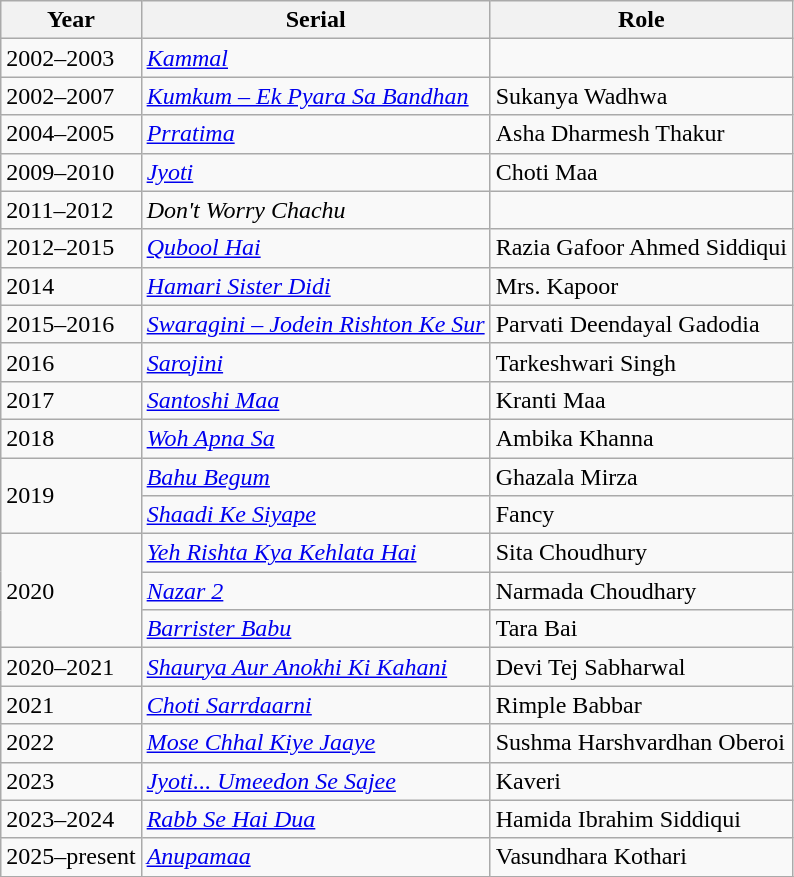<table class = "wikitable sortable">
<tr>
<th>Year</th>
<th>Serial</th>
<th>Role</th>
</tr>
<tr>
<td>2002–2003</td>
<td><em><a href='#'>Kammal</a></em></td>
<td></td>
</tr>
<tr>
<td>2002–2007</td>
<td><em><a href='#'>Kumkum – Ek Pyara Sa Bandhan</a></em></td>
<td>Sukanya Wadhwa</td>
</tr>
<tr>
<td>2004–2005</td>
<td><em><a href='#'>Prratima</a></em></td>
<td>Asha Dharmesh Thakur</td>
</tr>
<tr>
<td>2009–2010</td>
<td><em><a href='#'>Jyoti</a></em></td>
<td>Choti Maa</td>
</tr>
<tr>
<td>2011–2012</td>
<td><em>Don't Worry Chachu</em></td>
<td></td>
</tr>
<tr>
<td>2012–2015</td>
<td><em><a href='#'>Qubool Hai</a></em></td>
<td>Razia Gafoor Ahmed Siddiqui</td>
</tr>
<tr>
<td>2014</td>
<td><em><a href='#'>Hamari Sister Didi</a></em></td>
<td>Mrs. Kapoor</td>
</tr>
<tr>
<td>2015–2016</td>
<td><em><a href='#'>Swaragini – Jodein Rishton Ke Sur</a></em></td>
<td>Parvati Deendayal Gadodia</td>
</tr>
<tr>
<td>2016</td>
<td><em><a href='#'>Sarojini</a></em></td>
<td>Tarkeshwari Singh</td>
</tr>
<tr>
<td>2017</td>
<td><em><a href='#'>Santoshi Maa</a></em></td>
<td>Kranti Maa</td>
</tr>
<tr>
<td>2018</td>
<td><em><a href='#'>Woh Apna Sa</a></em></td>
<td>Ambika Khanna</td>
</tr>
<tr>
<td rowspan = "2">2019</td>
<td><em><a href='#'>Bahu Begum</a></em></td>
<td>Ghazala Mirza</td>
</tr>
<tr>
<td><em><a href='#'>Shaadi Ke Siyape</a></em></td>
<td>Fancy</td>
</tr>
<tr>
<td rowspan="3">2020</td>
<td><em><a href='#'>Yeh Rishta Kya Kehlata Hai</a></em></td>
<td>Sita Choudhury</td>
</tr>
<tr>
<td><em><a href='#'>Nazar 2</a></em></td>
<td>Narmada Choudhary</td>
</tr>
<tr>
<td><em><a href='#'>Barrister Babu</a></em></td>
<td>Tara Bai</td>
</tr>
<tr>
<td>2020–2021</td>
<td><em><a href='#'>Shaurya Aur Anokhi Ki Kahani</a></em></td>
<td>Devi Tej Sabharwal</td>
</tr>
<tr>
<td>2021</td>
<td><em><a href='#'>Choti Sarrdaarni</a></em></td>
<td>Rimple Babbar</td>
</tr>
<tr>
<td>2022</td>
<td><em><a href='#'>Mose Chhal Kiye Jaaye</a></em></td>
<td>Sushma Harshvardhan Oberoi</td>
</tr>
<tr>
<td>2023</td>
<td><em><a href='#'>Jyoti... Umeedon Se Sajee</a></em></td>
<td>Kaveri</td>
</tr>
<tr>
<td>2023–2024</td>
<td><em><a href='#'>Rabb Se Hai Dua</a></em></td>
<td>Hamida Ibrahim Siddiqui</td>
</tr>
<tr>
<td>2025–present</td>
<td><em><a href='#'>Anupamaa</a></em></td>
<td>Vasundhara Kothari</td>
</tr>
<tr>
</tr>
</table>
